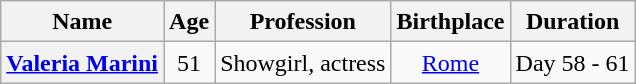<table class="wikitable sortable" style="text-align:center; line-height:20px; width:auto;">
<tr>
<th>Name</th>
<th>Age</th>
<th>Profession</th>
<th>Birthplace</th>
<th>Duration</th>
</tr>
<tr>
<th><a href='#'>Valeria Marini</a></th>
<td>51</td>
<td>Showgirl, actress</td>
<td><a href='#'>Rome</a></td>
<td>Day 58 - 61</td>
</tr>
</table>
